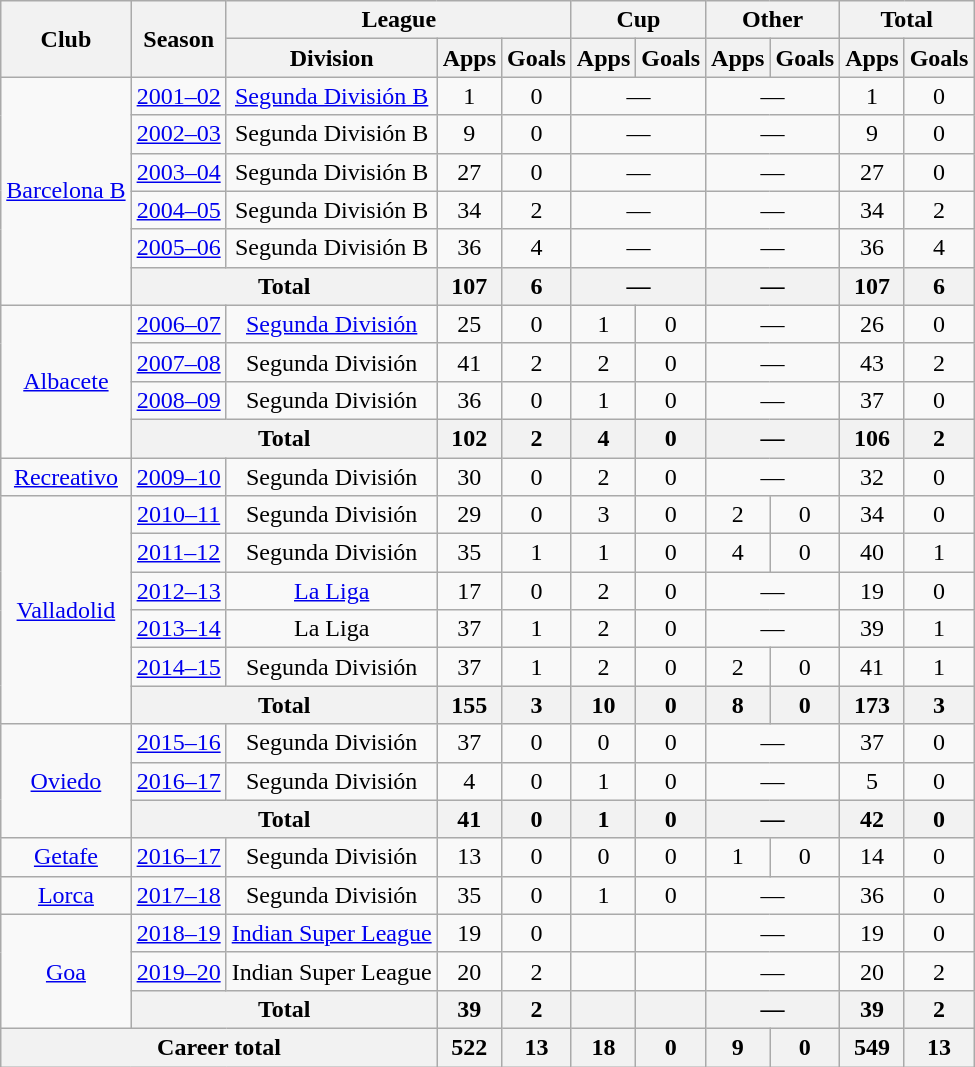<table class="wikitable" style="text-align:center">
<tr>
<th rowspan="2">Club</th>
<th rowspan="2">Season</th>
<th colspan="3">League</th>
<th colspan="2">Cup</th>
<th colspan="2">Other</th>
<th colspan="2">Total</th>
</tr>
<tr>
<th>Division</th>
<th>Apps</th>
<th>Goals</th>
<th>Apps</th>
<th>Goals</th>
<th>Apps</th>
<th>Goals</th>
<th>Apps</th>
<th>Goals</th>
</tr>
<tr>
<td rowspan="6"><a href='#'>Barcelona B</a></td>
<td><a href='#'>2001–02</a></td>
<td><a href='#'>Segunda División B</a></td>
<td>1</td>
<td>0</td>
<td colspan="2">—</td>
<td colspan="2">—</td>
<td>1</td>
<td>0</td>
</tr>
<tr>
<td><a href='#'>2002–03</a></td>
<td>Segunda División B</td>
<td>9</td>
<td>0</td>
<td colspan="2">—</td>
<td colspan="2">—</td>
<td>9</td>
<td>0</td>
</tr>
<tr>
<td><a href='#'>2003–04</a></td>
<td>Segunda División B</td>
<td>27</td>
<td>0</td>
<td colspan="2">—</td>
<td colspan="2">—</td>
<td>27</td>
<td>0</td>
</tr>
<tr>
<td><a href='#'>2004–05</a></td>
<td>Segunda División B</td>
<td>34</td>
<td>2</td>
<td colspan="2">—</td>
<td colspan="2">—</td>
<td>34</td>
<td>2</td>
</tr>
<tr>
<td><a href='#'>2005–06</a></td>
<td>Segunda División B</td>
<td>36</td>
<td>4</td>
<td colspan="2">—</td>
<td colspan="2">—</td>
<td>36</td>
<td>4</td>
</tr>
<tr>
<th colspan="2">Total</th>
<th>107</th>
<th>6</th>
<th colspan="2">—</th>
<th colspan="2">—</th>
<th>107</th>
<th>6</th>
</tr>
<tr>
<td rowspan="4"><a href='#'>Albacete</a></td>
<td><a href='#'>2006–07</a></td>
<td><a href='#'>Segunda División</a></td>
<td>25</td>
<td>0</td>
<td>1</td>
<td>0</td>
<td colspan="2">—</td>
<td>26</td>
<td>0</td>
</tr>
<tr>
<td><a href='#'>2007–08</a></td>
<td>Segunda División</td>
<td>41</td>
<td>2</td>
<td>2</td>
<td>0</td>
<td colspan="2">—</td>
<td>43</td>
<td>2</td>
</tr>
<tr>
<td><a href='#'>2008–09</a></td>
<td>Segunda División</td>
<td>36</td>
<td>0</td>
<td>1</td>
<td>0</td>
<td colspan="2">—</td>
<td>37</td>
<td>0</td>
</tr>
<tr>
<th colspan="2">Total</th>
<th>102</th>
<th>2</th>
<th>4</th>
<th>0</th>
<th colspan="2">—</th>
<th>106</th>
<th>2</th>
</tr>
<tr>
<td><a href='#'>Recreativo</a></td>
<td><a href='#'>2009–10</a></td>
<td>Segunda División</td>
<td>30</td>
<td>0</td>
<td>2</td>
<td>0</td>
<td colspan="2">—</td>
<td>32</td>
<td>0</td>
</tr>
<tr>
<td rowspan="6"><a href='#'>Valladolid</a></td>
<td><a href='#'>2010–11</a></td>
<td>Segunda División</td>
<td>29</td>
<td>0</td>
<td>3</td>
<td>0</td>
<td>2</td>
<td>0</td>
<td>34</td>
<td>0</td>
</tr>
<tr>
<td><a href='#'>2011–12</a></td>
<td>Segunda División</td>
<td>35</td>
<td>1</td>
<td>1</td>
<td>0</td>
<td>4</td>
<td>0</td>
<td>40</td>
<td>1</td>
</tr>
<tr>
<td><a href='#'>2012–13</a></td>
<td><a href='#'>La Liga</a></td>
<td>17</td>
<td>0</td>
<td>2</td>
<td>0</td>
<td colspan="2">—</td>
<td>19</td>
<td>0</td>
</tr>
<tr>
<td><a href='#'>2013–14</a></td>
<td>La Liga</td>
<td>37</td>
<td>1</td>
<td>2</td>
<td>0</td>
<td colspan="2">—</td>
<td>39</td>
<td>1</td>
</tr>
<tr>
<td><a href='#'>2014–15</a></td>
<td>Segunda División</td>
<td>37</td>
<td>1</td>
<td>2</td>
<td>0</td>
<td>2</td>
<td>0</td>
<td>41</td>
<td>1</td>
</tr>
<tr>
<th colspan="2">Total</th>
<th>155</th>
<th>3</th>
<th>10</th>
<th>0</th>
<th>8</th>
<th>0</th>
<th>173</th>
<th>3</th>
</tr>
<tr>
<td rowspan="3"><a href='#'>Oviedo</a></td>
<td><a href='#'>2015–16</a></td>
<td>Segunda División</td>
<td>37</td>
<td>0</td>
<td>0</td>
<td>0</td>
<td colspan="2">—</td>
<td>37</td>
<td>0</td>
</tr>
<tr>
<td><a href='#'>2016–17</a></td>
<td>Segunda División</td>
<td>4</td>
<td>0</td>
<td>1</td>
<td>0</td>
<td colspan="2">—</td>
<td>5</td>
<td>0</td>
</tr>
<tr>
<th colspan="2">Total</th>
<th>41</th>
<th>0</th>
<th>1</th>
<th>0</th>
<th colspan="2">—</th>
<th>42</th>
<th>0</th>
</tr>
<tr>
<td><a href='#'>Getafe</a></td>
<td><a href='#'>2016–17</a></td>
<td>Segunda División</td>
<td>13</td>
<td>0</td>
<td>0</td>
<td>0</td>
<td>1</td>
<td>0</td>
<td>14</td>
<td>0</td>
</tr>
<tr>
<td><a href='#'>Lorca</a></td>
<td><a href='#'>2017–18</a></td>
<td>Segunda División</td>
<td>35</td>
<td>0</td>
<td>1</td>
<td>0</td>
<td colspan="2">—</td>
<td>36</td>
<td>0</td>
</tr>
<tr>
<td rowspan="3"><a href='#'>Goa</a></td>
<td><a href='#'>2018–19</a></td>
<td><a href='#'>Indian Super League</a></td>
<td>19</td>
<td>0</td>
<td></td>
<td></td>
<td colspan="2">—</td>
<td>19</td>
<td>0</td>
</tr>
<tr>
<td><a href='#'>2019–20</a></td>
<td>Indian Super League</td>
<td>20</td>
<td>2</td>
<td></td>
<td></td>
<td colspan="2">—</td>
<td>20</td>
<td>2</td>
</tr>
<tr>
<th colspan="2">Total</th>
<th>39</th>
<th>2</th>
<th></th>
<th></th>
<th colspan="2">—</th>
<th>39</th>
<th>2</th>
</tr>
<tr>
<th colspan="3">Career total</th>
<th>522</th>
<th>13</th>
<th>18</th>
<th>0</th>
<th>9</th>
<th>0</th>
<th>549</th>
<th>13</th>
</tr>
</table>
